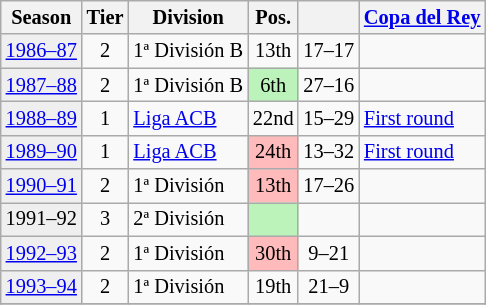<table class="wikitable" style="font-size:85%; text-align:center">
<tr>
<th>Season</th>
<th>Tier</th>
<th>Division</th>
<th>Pos.</th>
<th></th>
<th><a href='#'>Copa del Rey</a></th>
</tr>
<tr>
<td bgcolor=#efefef><a href='#'>1986–87</a></td>
<td>2</td>
<td align=left>1ª División B</td>
<td>13th</td>
<td>17–17</td>
<td></td>
</tr>
<tr>
<td bgcolor=#efefef><a href='#'>1987–88</a></td>
<td>2</td>
<td align=left>1ª División B</td>
<td bgcolor=#BBF3BB>6th</td>
<td>27–16</td>
<td></td>
</tr>
<tr>
<td bgcolor=#efefef><a href='#'>1988–89</a></td>
<td>1</td>
<td align=left><a href='#'>Liga ACB</a></td>
<td>22nd</td>
<td>15–29</td>
<td align=left><a href='#'>First round</a></td>
</tr>
<tr>
<td bgcolor=#efefef><a href='#'>1989–90</a></td>
<td>1</td>
<td align=left><a href='#'>Liga ACB</a></td>
<td bgcolor=#FFBBBB>24th</td>
<td>13–32</td>
<td align=left><a href='#'>First round</a></td>
</tr>
<tr>
<td bgcolor=#efefef><a href='#'>1990–91</a></td>
<td>2</td>
<td align=left>1ª División</td>
<td bgcolor=#FFBBBB>13th</td>
<td>17–26</td>
<td></td>
</tr>
<tr>
<td bgcolor=#efefef>1991–92</td>
<td>3</td>
<td align=left>2ª División</td>
<td bgcolor=#BBF3BB></td>
<td></td>
<td></td>
</tr>
<tr>
<td bgcolor=#efefef><a href='#'>1992–93</a></td>
<td>2</td>
<td align=left>1ª División</td>
<td bgcolor=#FFBBBB>30th</td>
<td>9–21</td>
<td></td>
</tr>
<tr>
<td bgcolor=#efefef><a href='#'>1993–94</a></td>
<td>2</td>
<td align=left>1ª División</td>
<td>19th</td>
<td>21–9</td>
<td></td>
</tr>
<tr>
</tr>
</table>
